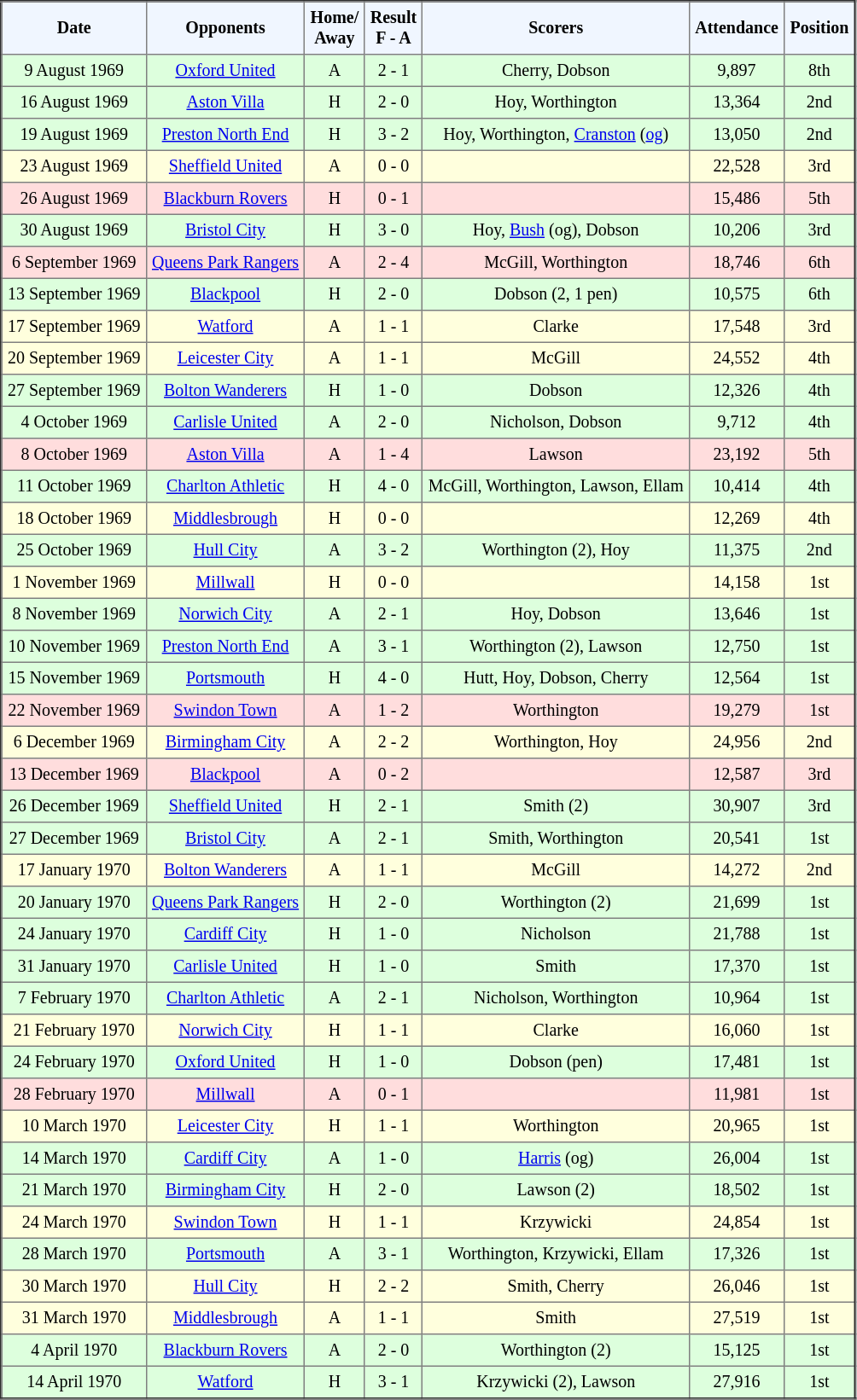<table border="2" cellpadding="4" style="border-collapse:collapse; text-align:center; font-size:smaller;">
<tr style="background:#f0f6ff;">
<th><strong>Date</strong></th>
<th><strong>Opponents</strong></th>
<th><strong>Home/<br>Away</strong></th>
<th><strong>Result<br>F - A</strong></th>
<th><strong>Scorers</strong></th>
<th><strong>Attendance</strong></th>
<th><strong>Position</strong></th>
</tr>
<tr bgcolor="#ddffdd">
<td>9 August 1969</td>
<td><a href='#'>Oxford United</a></td>
<td>A</td>
<td>2 - 1</td>
<td>Cherry, Dobson</td>
<td>9,897</td>
<td>8th</td>
</tr>
<tr bgcolor="#ddffdd">
<td>16 August 1969</td>
<td><a href='#'>Aston Villa</a></td>
<td>H</td>
<td>2 - 0</td>
<td>Hoy, Worthington</td>
<td>13,364</td>
<td>2nd</td>
</tr>
<tr bgcolor="#ddffdd">
<td>19 August 1969</td>
<td><a href='#'>Preston North End</a></td>
<td>H</td>
<td>3 - 2</td>
<td>Hoy, Worthington, <a href='#'>Cranston</a> (<a href='#'>og</a>)</td>
<td>13,050</td>
<td>2nd</td>
</tr>
<tr bgcolor="#ffffdd">
<td>23 August 1969</td>
<td><a href='#'>Sheffield United</a></td>
<td>A</td>
<td>0 - 0</td>
<td></td>
<td>22,528</td>
<td>3rd</td>
</tr>
<tr bgcolor="#ffdddd">
<td>26 August 1969</td>
<td><a href='#'>Blackburn Rovers</a></td>
<td>H</td>
<td>0 - 1</td>
<td></td>
<td>15,486</td>
<td>5th</td>
</tr>
<tr bgcolor="#ddffdd">
<td>30 August 1969</td>
<td><a href='#'>Bristol City</a></td>
<td>H</td>
<td>3 - 0</td>
<td>Hoy, <a href='#'>Bush</a> (og), Dobson</td>
<td>10,206</td>
<td>3rd</td>
</tr>
<tr bgcolor="#ffdddd">
<td>6 September 1969</td>
<td><a href='#'>Queens Park Rangers</a></td>
<td>A</td>
<td>2 - 4</td>
<td>McGill, Worthington</td>
<td>18,746</td>
<td>6th</td>
</tr>
<tr bgcolor="#ddffdd">
<td>13 September 1969</td>
<td><a href='#'>Blackpool</a></td>
<td>H</td>
<td>2 - 0</td>
<td>Dobson (2, 1 pen)</td>
<td>10,575</td>
<td>6th</td>
</tr>
<tr bgcolor="#ffffdd">
<td>17 September 1969</td>
<td><a href='#'>Watford</a></td>
<td>A</td>
<td>1 - 1</td>
<td>Clarke</td>
<td>17,548</td>
<td>3rd</td>
</tr>
<tr bgcolor="#ffffdd">
<td>20 September 1969</td>
<td><a href='#'>Leicester City</a></td>
<td>A</td>
<td>1 - 1</td>
<td>McGill</td>
<td>24,552</td>
<td>4th</td>
</tr>
<tr bgcolor="#ddffdd">
<td>27 September 1969</td>
<td><a href='#'>Bolton Wanderers</a></td>
<td>H</td>
<td>1 - 0</td>
<td>Dobson</td>
<td>12,326</td>
<td>4th</td>
</tr>
<tr bgcolor="#ddffdd">
<td>4 October 1969</td>
<td><a href='#'>Carlisle United</a></td>
<td>A</td>
<td>2 - 0</td>
<td>Nicholson, Dobson</td>
<td>9,712</td>
<td>4th</td>
</tr>
<tr bgcolor="#ffdddd">
<td>8 October 1969</td>
<td><a href='#'>Aston Villa</a></td>
<td>A</td>
<td>1 - 4</td>
<td>Lawson</td>
<td>23,192</td>
<td>5th</td>
</tr>
<tr bgcolor="#ddffdd">
<td>11 October 1969</td>
<td><a href='#'>Charlton Athletic</a></td>
<td>H</td>
<td>4 - 0</td>
<td>McGill, Worthington, Lawson, Ellam</td>
<td>10,414</td>
<td>4th</td>
</tr>
<tr bgcolor="#ffffdd">
<td>18 October 1969</td>
<td><a href='#'>Middlesbrough</a></td>
<td>H</td>
<td>0 - 0</td>
<td></td>
<td>12,269</td>
<td>4th</td>
</tr>
<tr bgcolor="#ddffdd">
<td>25 October 1969</td>
<td><a href='#'>Hull City</a></td>
<td>A</td>
<td>3 - 2</td>
<td>Worthington (2), Hoy</td>
<td>11,375</td>
<td>2nd</td>
</tr>
<tr bgcolor="#ffffdd">
<td>1 November 1969</td>
<td><a href='#'>Millwall</a></td>
<td>H</td>
<td>0 - 0</td>
<td></td>
<td>14,158</td>
<td>1st</td>
</tr>
<tr bgcolor="#ddffdd">
<td>8 November 1969</td>
<td><a href='#'>Norwich City</a></td>
<td>A</td>
<td>2 - 1</td>
<td>Hoy, Dobson</td>
<td>13,646</td>
<td>1st</td>
</tr>
<tr bgcolor="#ddffdd">
<td>10 November 1969</td>
<td><a href='#'>Preston North End</a></td>
<td>A</td>
<td>3 - 1</td>
<td>Worthington (2), Lawson</td>
<td>12,750</td>
<td>1st</td>
</tr>
<tr bgcolor="#ddffdd">
<td>15 November 1969</td>
<td><a href='#'>Portsmouth</a></td>
<td>H</td>
<td>4 - 0</td>
<td>Hutt, Hoy, Dobson, Cherry</td>
<td>12,564</td>
<td>1st</td>
</tr>
<tr bgcolor="#ffdddd">
<td>22 November 1969</td>
<td><a href='#'>Swindon Town</a></td>
<td>A</td>
<td>1 - 2</td>
<td>Worthington</td>
<td>19,279</td>
<td>1st</td>
</tr>
<tr bgcolor="#ffffdd">
<td>6 December 1969</td>
<td><a href='#'>Birmingham City</a></td>
<td>A</td>
<td>2 - 2</td>
<td>Worthington, Hoy</td>
<td>24,956</td>
<td>2nd</td>
</tr>
<tr bgcolor="#ffdddd">
<td>13 December 1969</td>
<td><a href='#'>Blackpool</a></td>
<td>A</td>
<td>0 - 2</td>
<td></td>
<td>12,587</td>
<td>3rd</td>
</tr>
<tr bgcolor="#ddffdd">
<td>26 December 1969</td>
<td><a href='#'>Sheffield United</a></td>
<td>H</td>
<td>2 - 1</td>
<td>Smith (2)</td>
<td>30,907</td>
<td>3rd</td>
</tr>
<tr bgcolor="#ddffdd">
<td>27 December 1969</td>
<td><a href='#'>Bristol City</a></td>
<td>A</td>
<td>2 - 1</td>
<td>Smith, Worthington</td>
<td>20,541</td>
<td>1st</td>
</tr>
<tr bgcolor="#ffffdd">
<td>17 January 1970</td>
<td><a href='#'>Bolton Wanderers</a></td>
<td>A</td>
<td>1 - 1</td>
<td>McGill</td>
<td>14,272</td>
<td>2nd</td>
</tr>
<tr bgcolor="#ddffdd">
<td>20 January 1970</td>
<td><a href='#'>Queens Park Rangers</a></td>
<td>H</td>
<td>2 - 0</td>
<td>Worthington (2)</td>
<td>21,699</td>
<td>1st</td>
</tr>
<tr bgcolor="#ddffdd">
<td>24 January 1970</td>
<td><a href='#'>Cardiff City</a></td>
<td>H</td>
<td>1 - 0</td>
<td>Nicholson</td>
<td>21,788</td>
<td>1st</td>
</tr>
<tr bgcolor="#ddffdd">
<td>31 January 1970</td>
<td><a href='#'>Carlisle United</a></td>
<td>H</td>
<td>1 - 0</td>
<td>Smith</td>
<td>17,370</td>
<td>1st</td>
</tr>
<tr bgcolor="#ddffdd">
<td>7 February 1970</td>
<td><a href='#'>Charlton Athletic</a></td>
<td>A</td>
<td>2 - 1</td>
<td>Nicholson, Worthington</td>
<td>10,964</td>
<td>1st</td>
</tr>
<tr bgcolor="#ffffdd">
<td>21 February 1970</td>
<td><a href='#'>Norwich City</a></td>
<td>H</td>
<td>1 - 1</td>
<td>Clarke</td>
<td>16,060</td>
<td>1st</td>
</tr>
<tr bgcolor="#ddffdd">
<td>24 February 1970</td>
<td><a href='#'>Oxford United</a></td>
<td>H</td>
<td>1 - 0</td>
<td>Dobson (pen)</td>
<td>17,481</td>
<td>1st</td>
</tr>
<tr bgcolor="#ffdddd">
<td>28 February 1970</td>
<td><a href='#'>Millwall</a></td>
<td>A</td>
<td>0 - 1</td>
<td></td>
<td>11,981</td>
<td>1st</td>
</tr>
<tr bgcolor="#ffffdd">
<td>10 March 1970</td>
<td><a href='#'>Leicester City</a></td>
<td>H</td>
<td>1 - 1</td>
<td>Worthington</td>
<td>20,965</td>
<td>1st</td>
</tr>
<tr bgcolor="#ddffdd">
<td>14 March 1970</td>
<td><a href='#'>Cardiff City</a></td>
<td>A</td>
<td>1 - 0</td>
<td><a href='#'>Harris</a> (og)</td>
<td>26,004</td>
<td>1st</td>
</tr>
<tr bgcolor="#ddffdd">
<td>21 March 1970</td>
<td><a href='#'>Birmingham City</a></td>
<td>H</td>
<td>2 - 0</td>
<td>Lawson (2)</td>
<td>18,502</td>
<td>1st</td>
</tr>
<tr bgcolor="#ffffdd">
<td>24 March 1970</td>
<td><a href='#'>Swindon Town</a></td>
<td>H</td>
<td>1 - 1</td>
<td>Krzywicki</td>
<td>24,854</td>
<td>1st</td>
</tr>
<tr bgcolor="#ddffdd">
<td>28 March 1970</td>
<td><a href='#'>Portsmouth</a></td>
<td>A</td>
<td>3 - 1</td>
<td>Worthington, Krzywicki, Ellam</td>
<td>17,326</td>
<td>1st</td>
</tr>
<tr bgcolor="#ffffdd">
<td>30 March 1970</td>
<td><a href='#'>Hull City</a></td>
<td>H</td>
<td>2 - 2</td>
<td>Smith, Cherry</td>
<td>26,046</td>
<td>1st</td>
</tr>
<tr bgcolor="#ffffdd">
<td>31 March 1970</td>
<td><a href='#'>Middlesbrough</a></td>
<td>A</td>
<td>1 - 1</td>
<td>Smith</td>
<td>27,519</td>
<td>1st</td>
</tr>
<tr bgcolor="#ddffdd">
<td>4 April 1970</td>
<td><a href='#'>Blackburn Rovers</a></td>
<td>A</td>
<td>2 - 0</td>
<td>Worthington (2)</td>
<td>15,125</td>
<td>1st</td>
</tr>
<tr bgcolor="#ddffdd">
<td>14 April 1970</td>
<td><a href='#'>Watford</a></td>
<td>H</td>
<td>3 - 1</td>
<td>Krzywicki (2), Lawson</td>
<td>27,916</td>
<td>1st</td>
</tr>
</table>
